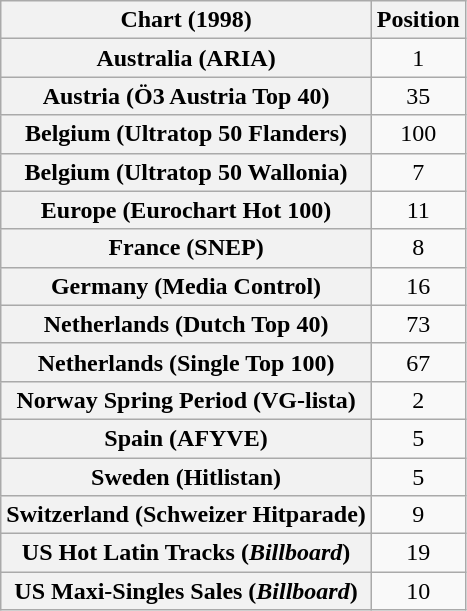<table class="wikitable sortable plainrowheaders" style="text-align:center">
<tr>
<th scope="col">Chart (1998)</th>
<th scope="col">Position</th>
</tr>
<tr>
<th scope="row">Australia (ARIA)</th>
<td>1</td>
</tr>
<tr>
<th scope="row">Austria (Ö3 Austria Top 40)</th>
<td>35</td>
</tr>
<tr>
<th scope="row">Belgium (Ultratop 50 Flanders)</th>
<td>100</td>
</tr>
<tr>
<th scope="row">Belgium (Ultratop 50 Wallonia)</th>
<td>7</td>
</tr>
<tr>
<th scope="row">Europe (Eurochart Hot 100)</th>
<td>11</td>
</tr>
<tr>
<th scope="row">France (SNEP)</th>
<td>8</td>
</tr>
<tr>
<th scope="row">Germany (Media Control)</th>
<td>16</td>
</tr>
<tr>
<th scope="row">Netherlands (Dutch Top 40)</th>
<td>73</td>
</tr>
<tr>
<th scope="row">Netherlands (Single Top 100)</th>
<td>67</td>
</tr>
<tr>
<th scope="row">Norway Spring Period (VG-lista)</th>
<td>2</td>
</tr>
<tr>
<th scope="row">Spain (AFYVE)</th>
<td>5</td>
</tr>
<tr>
<th scope="row">Sweden (Hitlistan)</th>
<td>5</td>
</tr>
<tr>
<th scope="row">Switzerland (Schweizer Hitparade)</th>
<td>9</td>
</tr>
<tr>
<th scope="row">US Hot Latin Tracks (<em>Billboard</em>)</th>
<td>19</td>
</tr>
<tr>
<th scope="row">US Maxi-Singles Sales (<em>Billboard</em>)</th>
<td>10</td>
</tr>
</table>
